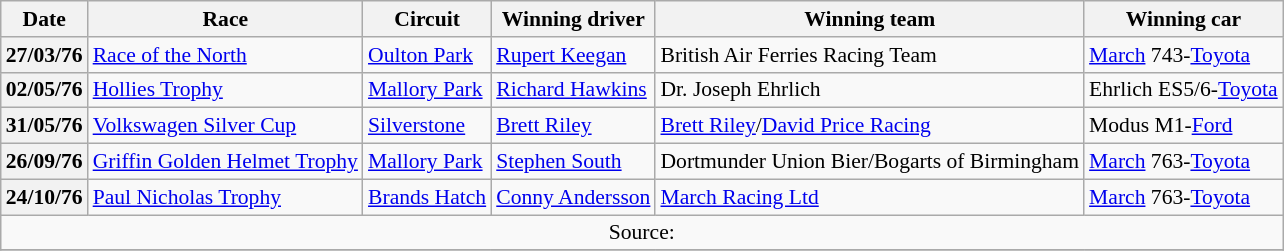<table class="wikitable" style="font-size: 90%;">
<tr>
<th>Date</th>
<th>Race</th>
<th>Circuit</th>
<th>Winning driver</th>
<th>Winning team</th>
<th>Winning car</th>
</tr>
<tr>
<th>27/03/76</th>
<td><a href='#'>Race of the North</a></td>
<td> <a href='#'>Oulton Park</a></td>
<td> <a href='#'>Rupert Keegan</a></td>
<td>British Air Ferries Racing Team</td>
<td><a href='#'>March</a> 743-<a href='#'>Toyota</a></td>
</tr>
<tr>
<th>02/05/76</th>
<td><a href='#'>Hollies Trophy</a></td>
<td> <a href='#'>Mallory Park</a></td>
<td> <a href='#'>Richard Hawkins</a></td>
<td>Dr. Joseph Ehrlich</td>
<td>Ehrlich ES5/6-<a href='#'>Toyota</a></td>
</tr>
<tr>
<th>31/05/76</th>
<td><a href='#'>Volkswagen Silver Cup</a></td>
<td> <a href='#'>Silverstone</a></td>
<td> <a href='#'>Brett Riley</a></td>
<td><a href='#'>Brett Riley</a>/<a href='#'>David Price Racing</a></td>
<td>Modus M1-<a href='#'>Ford</a></td>
</tr>
<tr>
<th>26/09/76</th>
<td><a href='#'>Griffin Golden Helmet Trophy</a></td>
<td> <a href='#'>Mallory Park</a></td>
<td> <a href='#'>Stephen South</a></td>
<td>Dortmunder Union Bier/Bogarts of Birmingham</td>
<td><a href='#'>March</a> 763-<a href='#'>Toyota</a></td>
</tr>
<tr>
<th>24/10/76</th>
<td><a href='#'>Paul Nicholas Trophy</a></td>
<td> <a href='#'>Brands Hatch</a></td>
<td> <a href='#'>Conny Andersson</a></td>
<td><a href='#'>March Racing Ltd</a></td>
<td><a href='#'>March</a> 763-<a href='#'>Toyota</a></td>
</tr>
<tr>
<td colspan=6 align=center>Source:</td>
</tr>
<tr>
</tr>
</table>
